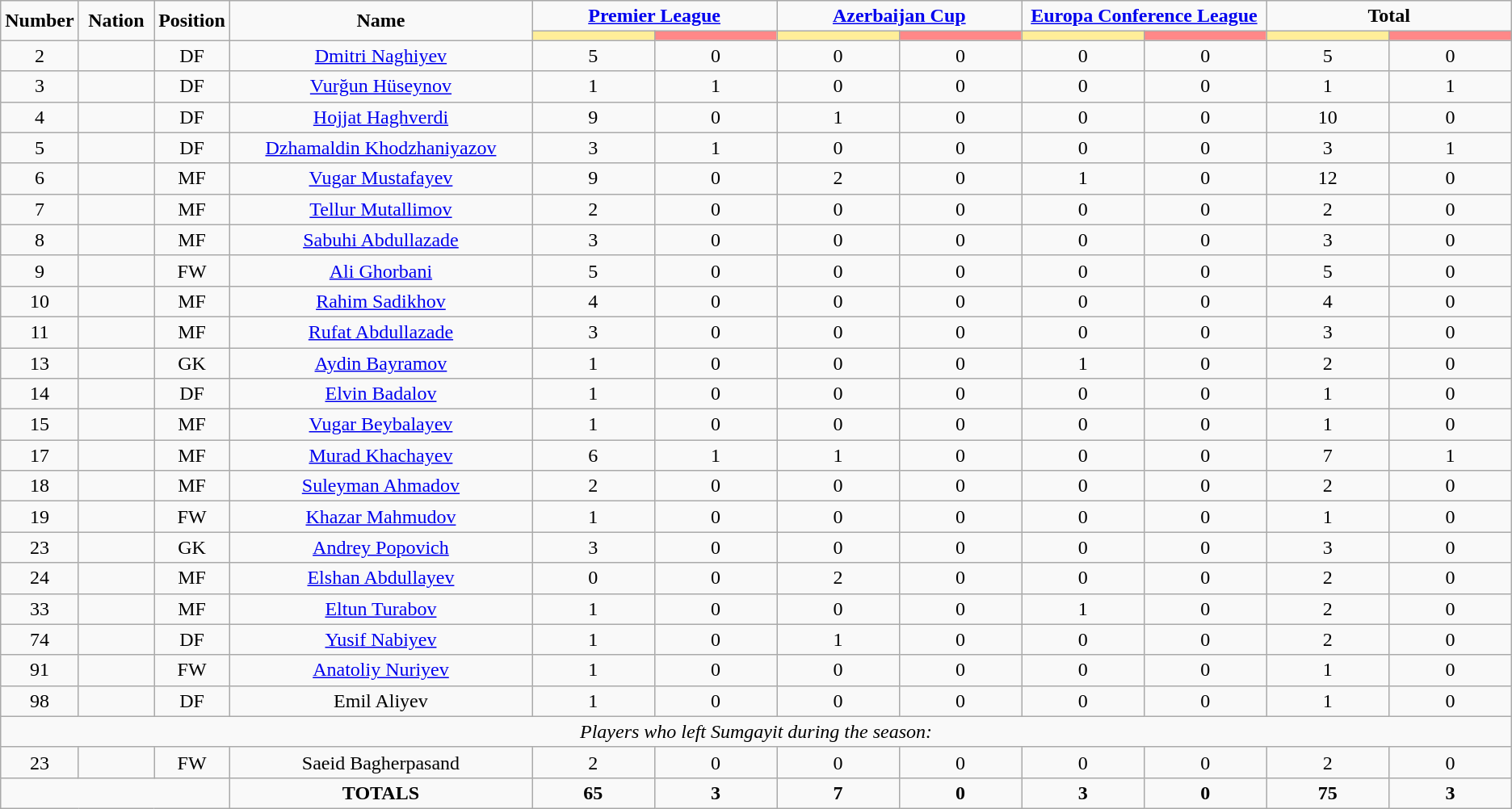<table class="wikitable" style="text-align:center;">
<tr>
<td rowspan="2"  style="width:5%; text-align:center;"><strong>Number</strong></td>
<td rowspan="2"  style="width:5%; text-align:center;"><strong>Nation</strong></td>
<td rowspan="2"  style="width:5%; text-align:center;"><strong>Position</strong></td>
<td rowspan="2"  style="width:20%; text-align:center;"><strong>Name</strong></td>
<td colspan="2" style="text-align:center;"><strong><a href='#'>Premier League</a></strong></td>
<td colspan="2" style="text-align:center;"><strong><a href='#'>Azerbaijan Cup</a></strong></td>
<td colspan="2" style="text-align:center;"><strong><a href='#'>Europa Conference League</a></strong></td>
<td colspan="2" style="text-align:center;"><strong>Total</strong></td>
</tr>
<tr>
<th style="width:60px; background:#fe9;"></th>
<th style="width:60px; background:#ff8888;"></th>
<th style="width:60px; background:#fe9;"></th>
<th style="width:60px; background:#ff8888;"></th>
<th style="width:60px; background:#fe9;"></th>
<th style="width:60px; background:#ff8888;"></th>
<th style="width:60px; background:#fe9;"></th>
<th style="width:60px; background:#ff8888;"></th>
</tr>
<tr>
<td>2</td>
<td></td>
<td>DF</td>
<td><a href='#'>Dmitri Naghiyev</a></td>
<td>5</td>
<td>0</td>
<td>0</td>
<td>0</td>
<td>0</td>
<td>0</td>
<td>5</td>
<td>0</td>
</tr>
<tr>
<td>3</td>
<td></td>
<td>DF</td>
<td><a href='#'>Vurğun Hüseynov</a></td>
<td>1</td>
<td>1</td>
<td>0</td>
<td>0</td>
<td>0</td>
<td>0</td>
<td>1</td>
<td>1</td>
</tr>
<tr>
<td>4</td>
<td></td>
<td>DF</td>
<td><a href='#'>Hojjat Haghverdi</a></td>
<td>9</td>
<td>0</td>
<td>1</td>
<td>0</td>
<td>0</td>
<td>0</td>
<td>10</td>
<td>0</td>
</tr>
<tr>
<td>5</td>
<td></td>
<td>DF</td>
<td><a href='#'>Dzhamaldin Khodzhaniyazov</a></td>
<td>3</td>
<td>1</td>
<td>0</td>
<td>0</td>
<td>0</td>
<td>0</td>
<td>3</td>
<td>1</td>
</tr>
<tr>
<td>6</td>
<td></td>
<td>MF</td>
<td><a href='#'>Vugar Mustafayev</a></td>
<td>9</td>
<td>0</td>
<td>2</td>
<td>0</td>
<td>1</td>
<td>0</td>
<td>12</td>
<td>0</td>
</tr>
<tr>
<td>7</td>
<td></td>
<td>MF</td>
<td><a href='#'>Tellur Mutallimov</a></td>
<td>2</td>
<td>0</td>
<td>0</td>
<td>0</td>
<td>0</td>
<td>0</td>
<td>2</td>
<td>0</td>
</tr>
<tr>
<td>8</td>
<td></td>
<td>MF</td>
<td><a href='#'>Sabuhi Abdullazade</a></td>
<td>3</td>
<td>0</td>
<td>0</td>
<td>0</td>
<td>0</td>
<td>0</td>
<td>3</td>
<td>0</td>
</tr>
<tr>
<td>9</td>
<td></td>
<td>FW</td>
<td><a href='#'>Ali Ghorbani</a></td>
<td>5</td>
<td>0</td>
<td>0</td>
<td>0</td>
<td>0</td>
<td>0</td>
<td>5</td>
<td>0</td>
</tr>
<tr>
<td>10</td>
<td></td>
<td>MF</td>
<td><a href='#'>Rahim Sadikhov</a></td>
<td>4</td>
<td>0</td>
<td>0</td>
<td>0</td>
<td>0</td>
<td>0</td>
<td>4</td>
<td>0</td>
</tr>
<tr>
<td>11</td>
<td></td>
<td>MF</td>
<td><a href='#'>Rufat Abdullazade</a></td>
<td>3</td>
<td>0</td>
<td>0</td>
<td>0</td>
<td>0</td>
<td>0</td>
<td>3</td>
<td>0</td>
</tr>
<tr>
<td>13</td>
<td></td>
<td>GK</td>
<td><a href='#'>Aydin Bayramov</a></td>
<td>1</td>
<td>0</td>
<td>0</td>
<td>0</td>
<td>1</td>
<td>0</td>
<td>2</td>
<td>0</td>
</tr>
<tr>
<td>14</td>
<td></td>
<td>DF</td>
<td><a href='#'>Elvin Badalov</a></td>
<td>1</td>
<td>0</td>
<td>0</td>
<td>0</td>
<td>0</td>
<td>0</td>
<td>1</td>
<td>0</td>
</tr>
<tr>
<td>15</td>
<td></td>
<td>MF</td>
<td><a href='#'>Vugar Beybalayev</a></td>
<td>1</td>
<td>0</td>
<td>0</td>
<td>0</td>
<td>0</td>
<td>0</td>
<td>1</td>
<td>0</td>
</tr>
<tr>
<td>17</td>
<td></td>
<td>MF</td>
<td><a href='#'>Murad Khachayev</a></td>
<td>6</td>
<td>1</td>
<td>1</td>
<td>0</td>
<td>0</td>
<td>0</td>
<td>7</td>
<td>1</td>
</tr>
<tr>
<td>18</td>
<td></td>
<td>MF</td>
<td><a href='#'>Suleyman Ahmadov</a></td>
<td>2</td>
<td>0</td>
<td>0</td>
<td>0</td>
<td>0</td>
<td>0</td>
<td>2</td>
<td>0</td>
</tr>
<tr>
<td>19</td>
<td></td>
<td>FW</td>
<td><a href='#'>Khazar Mahmudov</a></td>
<td>1</td>
<td>0</td>
<td>0</td>
<td>0</td>
<td>0</td>
<td>0</td>
<td>1</td>
<td>0</td>
</tr>
<tr>
<td>23</td>
<td></td>
<td>GK</td>
<td><a href='#'>Andrey Popovich</a></td>
<td>3</td>
<td>0</td>
<td>0</td>
<td>0</td>
<td>0</td>
<td>0</td>
<td>3</td>
<td>0</td>
</tr>
<tr>
<td>24</td>
<td></td>
<td>MF</td>
<td><a href='#'>Elshan Abdullayev</a></td>
<td>0</td>
<td>0</td>
<td>2</td>
<td>0</td>
<td>0</td>
<td>0</td>
<td>2</td>
<td>0</td>
</tr>
<tr>
<td>33</td>
<td></td>
<td>MF</td>
<td><a href='#'>Eltun Turabov</a></td>
<td>1</td>
<td>0</td>
<td>0</td>
<td>0</td>
<td>1</td>
<td>0</td>
<td>2</td>
<td>0</td>
</tr>
<tr>
<td>74</td>
<td></td>
<td>DF</td>
<td><a href='#'>Yusif Nabiyev</a></td>
<td>1</td>
<td>0</td>
<td>1</td>
<td>0</td>
<td>0</td>
<td>0</td>
<td>2</td>
<td>0</td>
</tr>
<tr>
<td>91</td>
<td></td>
<td>FW</td>
<td><a href='#'>Anatoliy Nuriyev</a></td>
<td>1</td>
<td>0</td>
<td>0</td>
<td>0</td>
<td>0</td>
<td>0</td>
<td>1</td>
<td>0</td>
</tr>
<tr>
<td>98</td>
<td></td>
<td>DF</td>
<td>Emil Aliyev</td>
<td>1</td>
<td>0</td>
<td>0</td>
<td>0</td>
<td>0</td>
<td>0</td>
<td>1</td>
<td>0</td>
</tr>
<tr>
<td colspan="14"><em>Players who left Sumgayit during the season:</em></td>
</tr>
<tr>
<td>23</td>
<td></td>
<td>FW</td>
<td>Saeid Bagherpasand</td>
<td>2</td>
<td>0</td>
<td>0</td>
<td>0</td>
<td>0</td>
<td>0</td>
<td>2</td>
<td>0</td>
</tr>
<tr>
<td colspan="3"></td>
<td><strong>TOTALS</strong></td>
<td><strong>65</strong></td>
<td><strong>3</strong></td>
<td><strong>7</strong></td>
<td><strong>0</strong></td>
<td><strong>3</strong></td>
<td><strong>0</strong></td>
<td><strong>75</strong></td>
<td><strong>3</strong></td>
</tr>
</table>
